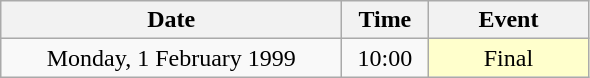<table class = "wikitable" style="text-align:center;">
<tr>
<th width=220>Date</th>
<th width=50>Time</th>
<th width=100>Event</th>
</tr>
<tr>
<td>Monday, 1 February 1999</td>
<td>10:00</td>
<td bgcolor=ffffcc>Final</td>
</tr>
</table>
